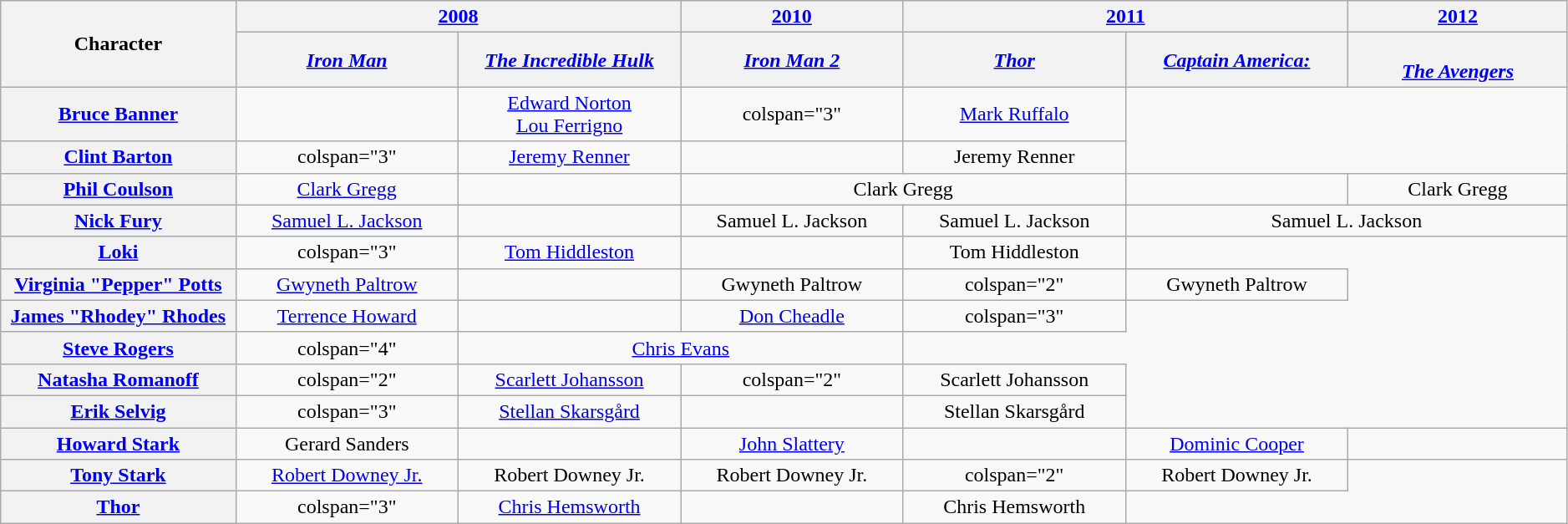<table class="wikitable" style="text-align: center; width: 99%;">
<tr>
<th scope="col" rowspan="2" style="width: 15%;">Character</th>
<th scope="colgroup" colspan="2"><a href='#'>2008</a></th>
<th scope="colgroup"><a href='#'>2010</a></th>
<th scope="colgroup" colspan="2"><a href='#'>2011</a></th>
<th scope="colgroup"><a href='#'>2012</a></th>
</tr>
<tr>
<th scope="col" style="width: 14.2%;"><em><a href='#'>Iron Man</a></em></th>
<th scope="col" style="width: 14.2%;"><em><a href='#'>The Incredible Hulk</a></em></th>
<th scope="col" style="width: 14.2%;"><em><a href='#'>Iron Man 2</a></em></th>
<th scope="col" style="width: 14.2%;"><em><a href='#'>Thor</a></em></th>
<th scope="col" style="width: 14.2%;"><em><a href='#'>Captain America:<br></a></em></th>
<th scope="col" style="width: 14.2%;"><em><a href='#'><br>The Avengers</a></em></th>
</tr>
<tr>
<th scope="row"><a href='#'>Bruce Banner<br></a></th>
<td></td>
<td><a href='#'>Edward Norton</a><br><a href='#'>Lou Ferrigno</a></td>
<td>colspan="3" </td>
<td><a href='#'>Mark Ruffalo</a></td>
</tr>
<tr>
<th scope="row"><a href='#'>Clint Barton<br></a></th>
<td>colspan="3" </td>
<td><a href='#'>Jeremy Renner</a></td>
<td></td>
<td>Jeremy Renner</td>
</tr>
<tr>
<th scope="row"><a href='#'>Phil Coulson</a></th>
<td><a href='#'>Clark Gregg</a></td>
<td></td>
<td colspan="2">Clark Gregg</td>
<td></td>
<td>Clark Gregg</td>
</tr>
<tr>
<th scope="row"><a href='#'>Nick Fury</a></th>
<td><a href='#'>Samuel L. Jackson</a></td>
<td></td>
<td>Samuel L. Jackson</td>
<td>Samuel L. Jackson</td>
<td colspan="2">Samuel L. Jackson</td>
</tr>
<tr>
<th scope="row"><a href='#'>Loki</a></th>
<td>colspan="3" </td>
<td><a href='#'>Tom Hiddleston</a></td>
<td></td>
<td>Tom Hiddleston</td>
</tr>
<tr>
<th scope="row"><a href='#'>Virginia "Pepper" Potts</a></th>
<td><a href='#'>Gwyneth Paltrow</a></td>
<td></td>
<td>Gwyneth Paltrow</td>
<td>colspan="2" </td>
<td>Gwyneth Paltrow</td>
</tr>
<tr>
<th scope="row"><a href='#'>James "Rhodey" Rhodes<br></a></th>
<td><a href='#'>Terrence Howard</a></td>
<td></td>
<td><a href='#'>Don Cheadle</a></td>
<td>colspan="3" </td>
</tr>
<tr>
<th scope="row"><a href='#'>Steve Rogers<br></a></th>
<td>colspan="4" </td>
<td colspan="2"><a href='#'>Chris Evans</a></td>
</tr>
<tr>
<th scope="row"><a href='#'>Natasha Romanoff<br></a></th>
<td>colspan="2" </td>
<td><a href='#'>Scarlett Johansson</a></td>
<td>colspan="2" </td>
<td>Scarlett Johansson</td>
</tr>
<tr>
<th scope="row"><a href='#'>Erik Selvig</a></th>
<td>colspan="3" </td>
<td><a href='#'>Stellan Skarsgård</a></td>
<td></td>
<td>Stellan Skarsgård</td>
</tr>
<tr>
<th scope="row"><a href='#'>Howard Stark</a></th>
<td>Gerard Sanders</td>
<td></td>
<td><a href='#'>John Slattery</a></td>
<td></td>
<td><a href='#'>Dominic Cooper</a></td>
<td></td>
</tr>
<tr>
<th scope="row"><a href='#'>Tony Stark<br></a></th>
<td><a href='#'>Robert Downey Jr.</a></td>
<td>Robert Downey Jr.</td>
<td>Robert Downey Jr.</td>
<td>colspan="2" </td>
<td>Robert Downey Jr.</td>
</tr>
<tr>
<th scope="row"><a href='#'>Thor</a></th>
<td>colspan="3" </td>
<td><a href='#'>Chris Hemsworth</a></td>
<td></td>
<td>Chris Hemsworth</td>
</tr>
</table>
